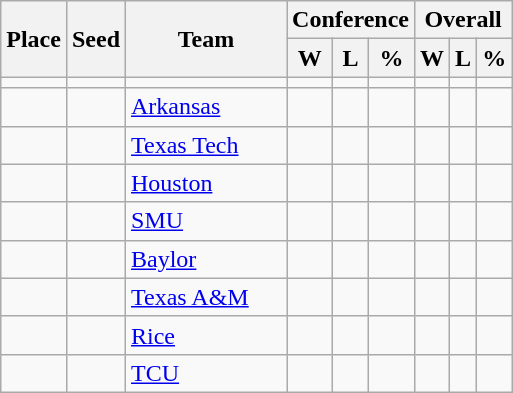<table class=wikitable>
<tr>
<th rowspan ="2">Place</th>
<th rowspan ="2">Seed</th>
<th rowspan ="2" width= "100pt">Team</th>
<th colspan = "3">Conference</th>
<th colspan ="3">Overall</th>
</tr>
<tr>
<th>W</th>
<th>L</th>
<th>%</th>
<th>W</th>
<th>L</th>
<th>%</th>
</tr>
<tr>
<td></td>
<td></td>
<td></td>
<td></td>
<td></td>
<td></td>
<td></td>
<td></td>
<td></td>
</tr>
<tr>
<td></td>
<td></td>
<td><a href='#'>Arkansas</a></td>
<td></td>
<td></td>
<td></td>
<td></td>
<td></td>
<td></td>
</tr>
<tr>
<td></td>
<td></td>
<td><a href='#'>Texas Tech</a></td>
<td></td>
<td></td>
<td></td>
<td></td>
<td></td>
<td></td>
</tr>
<tr>
<td></td>
<td></td>
<td><a href='#'>Houston</a></td>
<td></td>
<td></td>
<td></td>
<td></td>
<td></td>
<td></td>
</tr>
<tr>
<td></td>
<td></td>
<td><a href='#'>SMU</a></td>
<td></td>
<td></td>
<td></td>
<td></td>
<td></td>
<td></td>
</tr>
<tr>
<td></td>
<td></td>
<td><a href='#'>Baylor</a></td>
<td></td>
<td></td>
<td></td>
<td></td>
<td></td>
<td></td>
</tr>
<tr>
<td></td>
<td></td>
<td><a href='#'>Texas A&M</a></td>
<td></td>
<td></td>
<td></td>
<td></td>
<td></td>
<td></td>
</tr>
<tr>
<td></td>
<td></td>
<td><a href='#'>Rice</a></td>
<td></td>
<td></td>
<td></td>
<td></td>
<td></td>
<td></td>
</tr>
<tr>
<td></td>
<td></td>
<td><a href='#'>TCU</a></td>
<td></td>
<td></td>
<td></td>
<td></td>
<td></td>
<td></td>
</tr>
</table>
